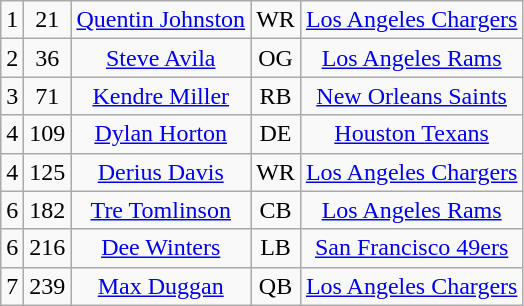<table class="wikitable" style="text-align:center">
<tr>
<td>1</td>
<td>21</td>
<td><a href='#'>Quentin Johnston</a></td>
<td>WR</td>
<td><a href='#'>Los Angeles Chargers</a></td>
</tr>
<tr>
<td>2</td>
<td>36</td>
<td><a href='#'>Steve Avila</a></td>
<td>OG</td>
<td><a href='#'>Los Angeles Rams</a></td>
</tr>
<tr>
<td>3</td>
<td>71</td>
<td><a href='#'>Kendre Miller</a></td>
<td>RB</td>
<td><a href='#'>New Orleans Saints</a></td>
</tr>
<tr>
<td>4</td>
<td>109</td>
<td><a href='#'>Dylan Horton</a></td>
<td>DE</td>
<td><a href='#'>Houston Texans</a></td>
</tr>
<tr>
<td>4</td>
<td>125</td>
<td><a href='#'>Derius Davis</a></td>
<td>WR</td>
<td><a href='#'>Los Angeles Chargers</a></td>
</tr>
<tr>
<td>6</td>
<td>182</td>
<td><a href='#'>Tre Tomlinson</a></td>
<td>CB</td>
<td><a href='#'>Los Angeles Rams</a></td>
</tr>
<tr>
<td>6</td>
<td>216</td>
<td><a href='#'>Dee Winters</a></td>
<td>LB</td>
<td><a href='#'>San Francisco 49ers</a></td>
</tr>
<tr>
<td>7</td>
<td>239</td>
<td><a href='#'>Max Duggan</a></td>
<td>QB</td>
<td><a href='#'>Los Angeles Chargers</a></td>
</tr>
</table>
